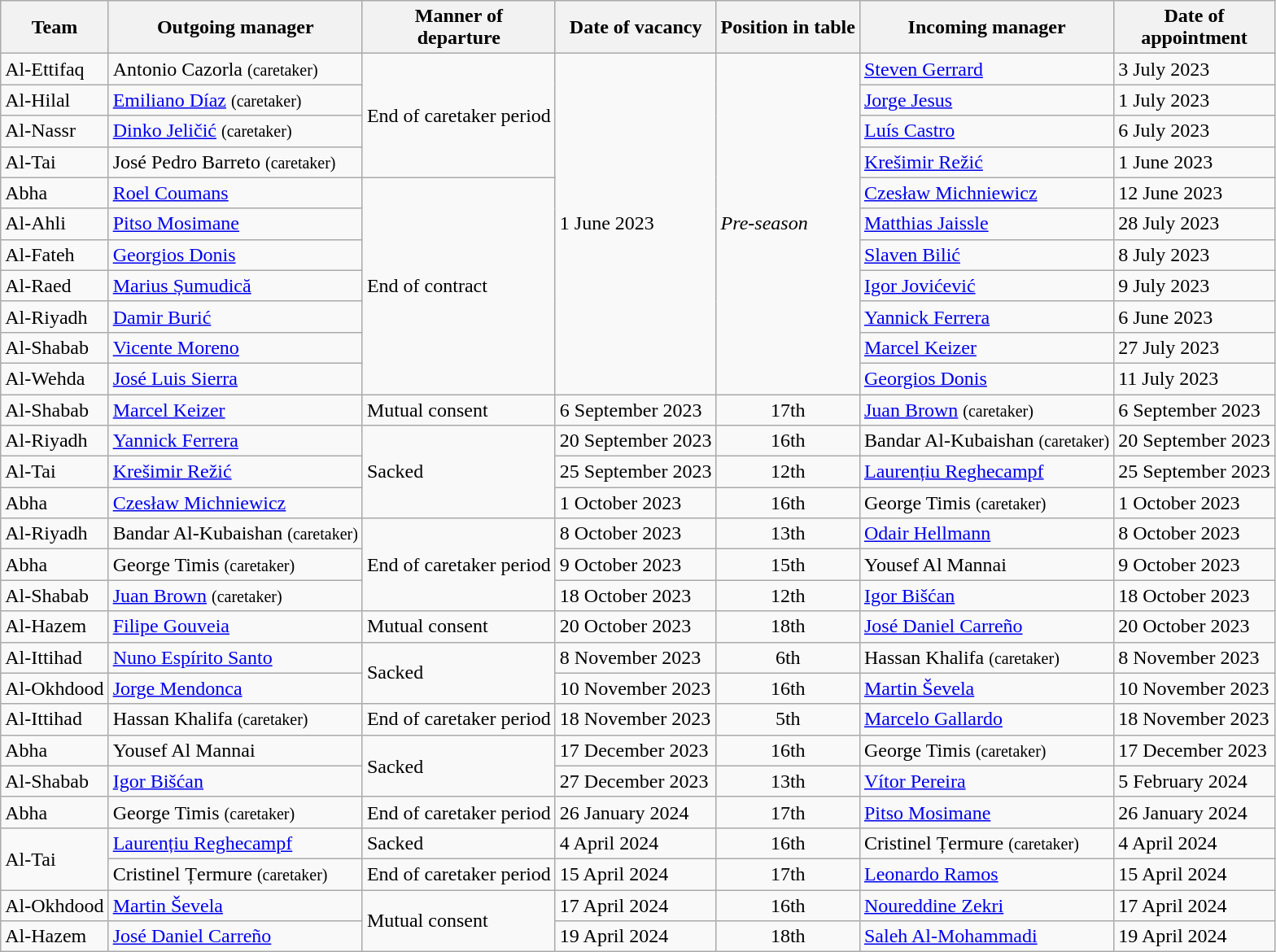<table class="wikitable sortable">
<tr>
<th>Team</th>
<th>Outgoing manager</th>
<th>Manner of<br>departure</th>
<th>Date of vacancy</th>
<th>Position in table</th>
<th>Incoming manager</th>
<th>Date of<br>appointment</th>
</tr>
<tr>
<td>Al-Ettifaq</td>
<td> Antonio Cazorla <small>(caretaker)</small></td>
<td rowspan=4>End of caretaker period</td>
<td rowspan=11>1 June 2023</td>
<td rowspan=11><em>Pre-season</em></td>
<td> <a href='#'>Steven Gerrard</a></td>
<td>3 July 2023</td>
</tr>
<tr>
<td>Al-Hilal</td>
<td> <a href='#'>Emiliano Díaz</a> <small>(caretaker)</small></td>
<td> <a href='#'>Jorge Jesus</a></td>
<td>1 July 2023</td>
</tr>
<tr>
<td>Al-Nassr</td>
<td> <a href='#'>Dinko Jeličić</a> <small>(caretaker)</small></td>
<td> <a href='#'>Luís Castro</a></td>
<td>6 July 2023</td>
</tr>
<tr>
<td>Al-Tai</td>
<td> José Pedro Barreto <small>(caretaker)</small></td>
<td> <a href='#'>Krešimir Režić</a></td>
<td>1 June 2023</td>
</tr>
<tr>
<td>Abha</td>
<td> <a href='#'>Roel Coumans</a></td>
<td rowspan=7>End of contract</td>
<td> <a href='#'>Czesław Michniewicz</a></td>
<td>12 June 2023</td>
</tr>
<tr>
<td>Al-Ahli</td>
<td> <a href='#'>Pitso Mosimane</a></td>
<td> <a href='#'>Matthias Jaissle</a></td>
<td>28 July 2023</td>
</tr>
<tr>
<td>Al-Fateh</td>
<td> <a href='#'>Georgios Donis</a></td>
<td> <a href='#'>Slaven Bilić</a></td>
<td>8 July 2023</td>
</tr>
<tr>
<td>Al-Raed</td>
<td> <a href='#'>Marius Șumudică</a></td>
<td> <a href='#'>Igor Jovićević</a></td>
<td>9 July 2023</td>
</tr>
<tr>
<td>Al-Riyadh</td>
<td> <a href='#'>Damir Burić</a></td>
<td> <a href='#'>Yannick Ferrera</a></td>
<td>6 June 2023</td>
</tr>
<tr>
<td>Al-Shabab</td>
<td> <a href='#'>Vicente Moreno</a></td>
<td> <a href='#'>Marcel Keizer</a></td>
<td>27 July 2023</td>
</tr>
<tr>
<td>Al-Wehda</td>
<td> <a href='#'>José Luis Sierra</a></td>
<td> <a href='#'>Georgios Donis</a></td>
<td>11 July 2023</td>
</tr>
<tr>
<td>Al-Shabab</td>
<td> <a href='#'>Marcel Keizer</a></td>
<td>Mutual consent</td>
<td>6 September 2023</td>
<td align=center>17th</td>
<td> <a href='#'>Juan Brown</a> <small>(caretaker)</small></td>
<td>6 September 2023</td>
</tr>
<tr>
<td>Al-Riyadh</td>
<td> <a href='#'>Yannick Ferrera</a></td>
<td rowspan=3>Sacked</td>
<td>20 September 2023</td>
<td align=center>16th</td>
<td> Bandar Al-Kubaishan <small>(caretaker)</small></td>
<td>20 September 2023</td>
</tr>
<tr>
<td>Al-Tai</td>
<td> <a href='#'>Krešimir Režić</a></td>
<td>25 September 2023</td>
<td align=center>12th</td>
<td> <a href='#'>Laurențiu Reghecampf</a></td>
<td>25 September 2023</td>
</tr>
<tr>
<td>Abha</td>
<td> <a href='#'>Czesław Michniewicz</a></td>
<td>1 October 2023</td>
<td align=center>16th</td>
<td> George Timis <small>(caretaker)</small></td>
<td>1 October 2023</td>
</tr>
<tr>
<td>Al-Riyadh</td>
<td> Bandar Al-Kubaishan <small>(caretaker)</small></td>
<td rowspan=3>End of caretaker period</td>
<td>8 October 2023</td>
<td align=center>13th</td>
<td> <a href='#'>Odair Hellmann</a></td>
<td>8 October 2023</td>
</tr>
<tr>
<td>Abha</td>
<td> George Timis <small>(caretaker)</small></td>
<td>9 October 2023</td>
<td align=center>15th</td>
<td> Yousef Al Mannai</td>
<td>9 October 2023</td>
</tr>
<tr>
<td>Al-Shabab</td>
<td> <a href='#'>Juan Brown</a> <small>(caretaker)</small></td>
<td>18 October 2023</td>
<td align=center>12th</td>
<td> <a href='#'>Igor Bišćan</a></td>
<td>18 October 2023</td>
</tr>
<tr>
<td>Al-Hazem</td>
<td> <a href='#'>Filipe Gouveia</a></td>
<td>Mutual consent</td>
<td>20 October 2023</td>
<td align=center>18th</td>
<td> <a href='#'>José Daniel Carreño</a></td>
<td>20 October 2023</td>
</tr>
<tr>
<td>Al-Ittihad</td>
<td> <a href='#'>Nuno Espírito Santo</a></td>
<td rowspan=2>Sacked</td>
<td>8 November 2023</td>
<td align=center>6th</td>
<td> Hassan Khalifa <small>(caretaker)</small></td>
<td>8 November 2023</td>
</tr>
<tr>
<td>Al-Okhdood</td>
<td> <a href='#'>Jorge Mendonca</a></td>
<td>10 November 2023</td>
<td align=center>16th</td>
<td> <a href='#'>Martin Ševela</a></td>
<td>10 November 2023</td>
</tr>
<tr>
<td>Al-Ittihad</td>
<td> Hassan Khalifa <small>(caretaker)</small></td>
<td>End of caretaker period</td>
<td>18 November 2023</td>
<td align=center>5th</td>
<td> <a href='#'>Marcelo Gallardo</a></td>
<td>18 November 2023</td>
</tr>
<tr>
<td>Abha</td>
<td> Yousef Al Mannai</td>
<td rowspan=2>Sacked</td>
<td>17 December 2023</td>
<td align=center>16th</td>
<td> George Timis <small>(caretaker)</small></td>
<td>17 December 2023</td>
</tr>
<tr>
<td>Al-Shabab</td>
<td> <a href='#'>Igor Bišćan</a></td>
<td>27 December 2023</td>
<td align=center>13th</td>
<td> <a href='#'>Vítor Pereira</a></td>
<td>5 February 2024</td>
</tr>
<tr>
<td>Abha</td>
<td> George Timis <small>(caretaker)</small></td>
<td>End of caretaker period</td>
<td>26 January 2024</td>
<td align=center>17th</td>
<td> <a href='#'>Pitso Mosimane</a></td>
<td>26 January 2024</td>
</tr>
<tr>
<td rowspan=2>Al-Tai</td>
<td> <a href='#'>Laurențiu Reghecampf</a></td>
<td>Sacked</td>
<td>4 April 2024</td>
<td align=center>16th</td>
<td> Cristinel Țermure <small>(caretaker)</small></td>
<td>4 April 2024</td>
</tr>
<tr>
<td> Cristinel Țermure <small>(caretaker)</small></td>
<td>End of caretaker period</td>
<td>15 April 2024</td>
<td align=center>17th</td>
<td> <a href='#'>Leonardo Ramos</a></td>
<td>15 April 2024</td>
</tr>
<tr>
<td>Al-Okhdood</td>
<td> <a href='#'>Martin Ševela</a></td>
<td rowspan=2>Mutual consent</td>
<td>17 April 2024</td>
<td align=center>16th</td>
<td> <a href='#'>Noureddine Zekri</a></td>
<td>17 April 2024</td>
</tr>
<tr>
<td>Al-Hazem</td>
<td> <a href='#'>José Daniel Carreño</a></td>
<td>19 April 2024</td>
<td align=center>18th</td>
<td> <a href='#'>Saleh Al-Mohammadi</a></td>
<td>19 April 2024</td>
</tr>
</table>
